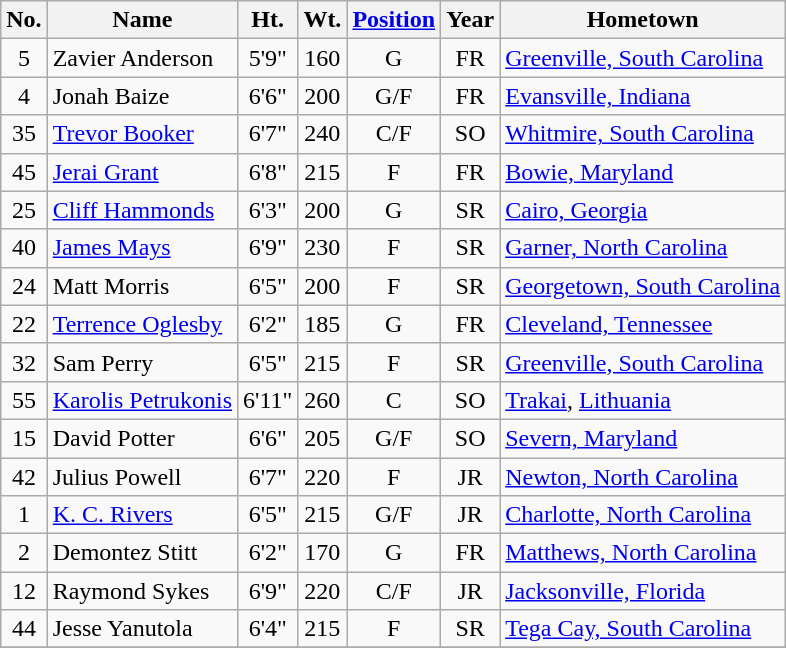<table class="wikitable sortable" style="text-align:center">
<tr>
<th>No.</th>
<th>Name</th>
<th>Ht.</th>
<th>Wt.</th>
<th><a href='#'>Position</a></th>
<th>Year</th>
<th>Hometown</th>
</tr>
<tr>
<td>5</td>
<td style="text-align:left">Zavier Anderson</td>
<td>5'9"</td>
<td>160</td>
<td>G</td>
<td>FR</td>
<td style="text-align:left"><a href='#'>Greenville, South Carolina</a></td>
</tr>
<tr>
<td>4</td>
<td style="text-align:left">Jonah Baize</td>
<td>6'6"</td>
<td>200</td>
<td>G/F</td>
<td>FR</td>
<td style="text-align:left"><a href='#'>Evansville, Indiana</a></td>
</tr>
<tr>
<td>35</td>
<td style="text-align:left"><a href='#'>Trevor Booker</a></td>
<td>6'7"</td>
<td>240</td>
<td>C/F</td>
<td>SO</td>
<td style="text-align:left"><a href='#'>Whitmire, South Carolina</a></td>
</tr>
<tr>
<td>45</td>
<td style="text-align:left"><a href='#'>Jerai Grant</a></td>
<td>6'8"</td>
<td>215</td>
<td>F</td>
<td>FR</td>
<td style="text-align:left"><a href='#'>Bowie, Maryland</a></td>
</tr>
<tr>
<td>25</td>
<td style="text-align:left"><a href='#'>Cliff Hammonds</a></td>
<td>6'3"</td>
<td>200</td>
<td>G</td>
<td>SR</td>
<td style="text-align:left"><a href='#'>Cairo, Georgia</a></td>
</tr>
<tr>
<td>40</td>
<td style="text-align:left"><a href='#'>James Mays</a></td>
<td>6'9"</td>
<td>230</td>
<td>F</td>
<td>SR</td>
<td style="text-align:left"><a href='#'>Garner, North Carolina</a></td>
</tr>
<tr>
<td>24</td>
<td style="text-align:left">Matt Morris</td>
<td>6'5"</td>
<td>200</td>
<td>F</td>
<td>SR</td>
<td style="text-align:left"><a href='#'>Georgetown, South Carolina</a></td>
</tr>
<tr>
<td>22</td>
<td style="text-align:left"><a href='#'>Terrence Oglesby</a></td>
<td>6'2"</td>
<td>185</td>
<td>G</td>
<td>FR</td>
<td style="text-align:left"><a href='#'>Cleveland, Tennessee</a></td>
</tr>
<tr>
<td>32</td>
<td style="text-align:left">Sam Perry</td>
<td>6'5"</td>
<td>215</td>
<td>F</td>
<td>SR</td>
<td style="text-align:left"><a href='#'>Greenville, South Carolina</a></td>
</tr>
<tr>
<td>55</td>
<td style="text-align:left"><a href='#'>Karolis Petrukonis</a></td>
<td>6'11"</td>
<td>260</td>
<td>C</td>
<td>SO</td>
<td style="text-align:left"><a href='#'>Trakai</a>, <a href='#'>Lithuania</a></td>
</tr>
<tr>
<td>15</td>
<td style="text-align:left">David Potter</td>
<td>6'6"</td>
<td>205</td>
<td>G/F</td>
<td>SO</td>
<td style="text-align:left"><a href='#'>Severn, Maryland</a></td>
</tr>
<tr>
<td>42</td>
<td style="text-align:left">Julius Powell</td>
<td>6'7"</td>
<td>220</td>
<td>F</td>
<td>JR</td>
<td style="text-align:left"><a href='#'>Newton, North Carolina</a></td>
</tr>
<tr>
<td>1</td>
<td style="text-align:left"><a href='#'>K. C. Rivers</a></td>
<td>6'5"</td>
<td>215</td>
<td>G/F</td>
<td>JR</td>
<td style="text-align:left"><a href='#'>Charlotte, North Carolina</a></td>
</tr>
<tr>
<td>2</td>
<td style="text-align:left">Demontez Stitt</td>
<td>6'2"</td>
<td>170</td>
<td>G</td>
<td>FR</td>
<td style="text-align:left"><a href='#'>Matthews, North Carolina</a></td>
</tr>
<tr>
<td>12</td>
<td style="text-align:left">Raymond Sykes</td>
<td>6'9"</td>
<td>220</td>
<td>C/F</td>
<td>JR</td>
<td style="text-align:left"><a href='#'>Jacksonville, Florida</a></td>
</tr>
<tr>
<td>44</td>
<td style="text-align:left">Jesse Yanutola</td>
<td>6'4"</td>
<td>215</td>
<td>F</td>
<td>SR</td>
<td style="text-align:left"><a href='#'>Tega Cay, South Carolina</a></td>
</tr>
<tr>
</tr>
</table>
